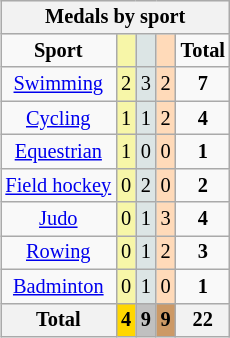<table class="wikitable" style="font-size:85%; float: right;">
<tr style="background:#efefef;">
<th colspan=5>Medals by sport</th>
</tr>
<tr align=center>
<td><strong>Sport</strong></td>
<td bgcolor=#f7f6a8></td>
<td bgcolor=#dce5e5></td>
<td bgcolor=#ffdab9></td>
<td><strong>Total</strong></td>
</tr>
<tr align=center>
<td><a href='#'>Swimming</a></td>
<td style="background:#F7F6A8;">2</td>
<td style="background:#DCE5E5;">3</td>
<td style="background:#FFDAB9;">2</td>
<td><strong>7</strong></td>
</tr>
<tr align=center>
<td><a href='#'>Cycling</a></td>
<td style="background:#F7F6A8;">1</td>
<td style="background:#DCE5E5;">1</td>
<td style="background:#FFDAB9;">2</td>
<td><strong>4</strong></td>
</tr>
<tr align=center>
<td><a href='#'>Equestrian</a></td>
<td style="background:#F7F6A8;">1</td>
<td style="background:#DCE5E5;">0</td>
<td style="background:#FFDAB9;">0</td>
<td><strong>1</strong></td>
</tr>
<tr align=center>
<td><a href='#'>Field hockey</a></td>
<td style="background:#F7F6A8;">0</td>
<td style="background:#DCE5E5;">2</td>
<td style="background:#FFDAB9;">0</td>
<td><strong>2</strong></td>
</tr>
<tr align=center>
<td><a href='#'>Judo</a></td>
<td style="background:#F7F6A8;">0</td>
<td style="background:#DCE5E5;">1</td>
<td style="background:#FFDAB9;">3</td>
<td><strong>4</strong></td>
</tr>
<tr align=center>
<td><a href='#'>Rowing</a></td>
<td style="background:#F7F6A8;">0</td>
<td style="background:#DCE5E5;">1</td>
<td style="background:#FFDAB9;">2</td>
<td><strong>3</strong></td>
</tr>
<tr align=center>
<td><a href='#'>Badminton</a></td>
<td style="background:#F7F6A8;">0</td>
<td style="background:#DCE5E5;">1</td>
<td style="background:#FFDAB9;">0</td>
<td><strong>1</strong></td>
</tr>
<tr align=center>
<th>Total</th>
<th style="background:gold;">4</th>
<th style="background:silver;">9</th>
<th style="background:#c96;">9</th>
<th>22</th>
</tr>
</table>
